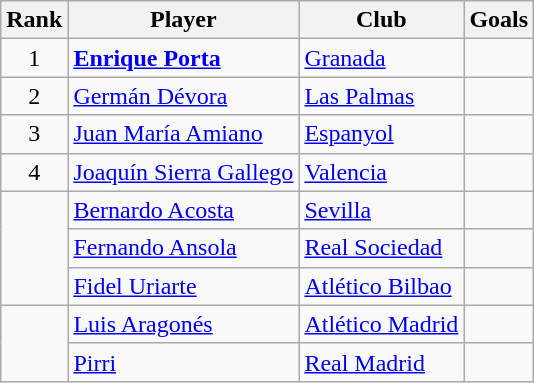<table class="wikitable">
<tr>
<th>Rank</th>
<th>Player</th>
<th>Club</th>
<th>Goals</th>
</tr>
<tr>
<td align="center">1</td>
<td> <strong><a href='#'>Enrique Porta</a></strong></td>
<td><a href='#'>Granada</a></td>
<td></td>
</tr>
<tr>
<td align="center">2</td>
<td> <a href='#'>Germán Dévora</a></td>
<td><a href='#'>Las Palmas</a></td>
<td></td>
</tr>
<tr>
<td align="center">3</td>
<td> <a href='#'>Juan María Amiano</a></td>
<td><a href='#'>Espanyol</a></td>
<td></td>
</tr>
<tr>
<td align="center">4</td>
<td> <a href='#'>Joaquín Sierra Gallego</a></td>
<td><a href='#'>Valencia</a></td>
<td></td>
</tr>
<tr>
<td rowspan="3"></td>
<td> <a href='#'>Bernardo Acosta</a></td>
<td><a href='#'>Sevilla</a></td>
<td></td>
</tr>
<tr>
<td> <a href='#'>Fernando Ansola</a></td>
<td><a href='#'>Real Sociedad</a></td>
<td></td>
</tr>
<tr>
<td> <a href='#'>Fidel Uriarte</a></td>
<td><a href='#'>Atlético Bilbao</a></td>
<td></td>
</tr>
<tr>
<td rowspan="2"></td>
<td> <a href='#'>Luis Aragonés</a></td>
<td><a href='#'>Atlético Madrid</a></td>
<td></td>
</tr>
<tr>
<td> <a href='#'>Pirri</a></td>
<td><a href='#'>Real Madrid</a></td>
<td></td>
</tr>
</table>
